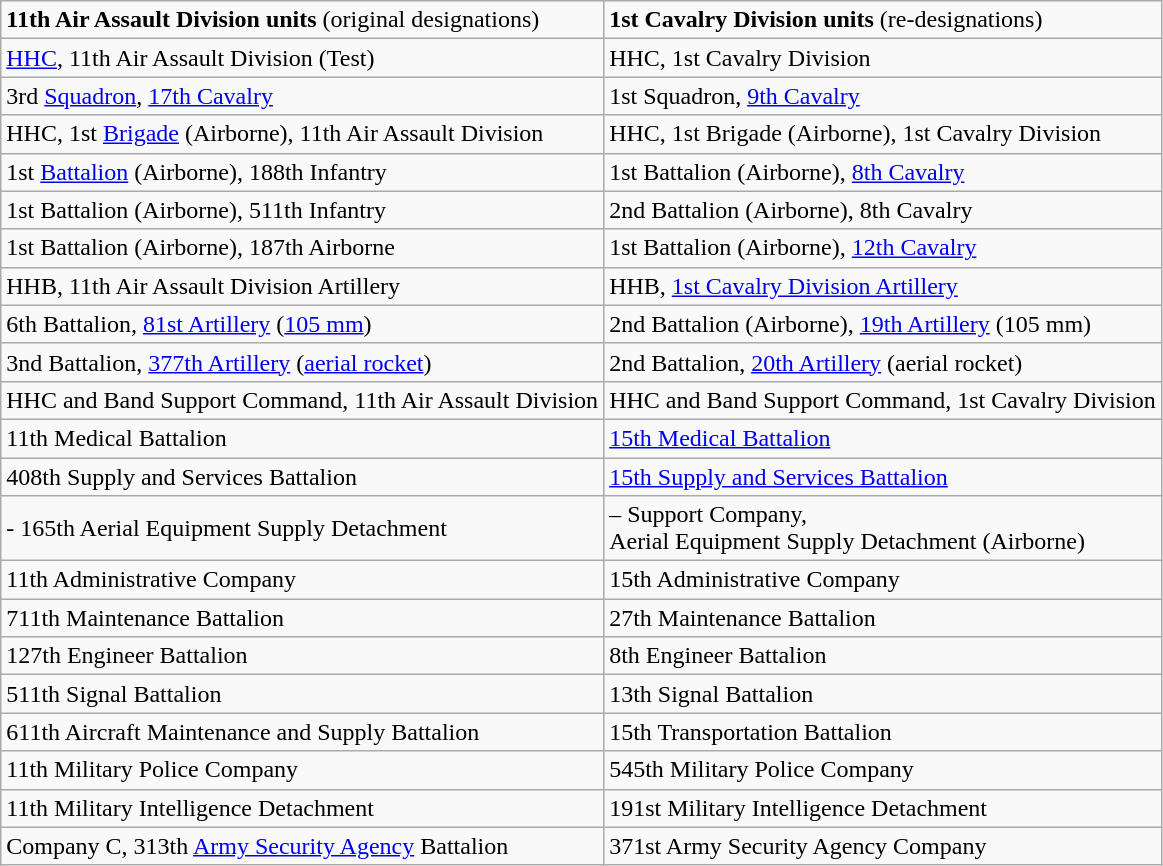<table class="wikitable collapsible collapsed" style="text-align: left;margin:0px;">
<tr>
<td> <strong>11th Air Assault Division units</strong> (original designations)</td>
<td> <strong>1st Cavalry Division units</strong> (re-designations)</td>
</tr>
<tr>
<td><a href='#'>HHC</a>, 11th Air Assault Division (Test)</td>
<td>HHC, 1st Cavalry Division</td>
</tr>
<tr>
<td>3rd <a href='#'>Squadron</a>, <a href='#'>17th Cavalry</a></td>
<td>1st Squadron, <a href='#'>9th Cavalry</a></td>
</tr>
<tr>
<td> HHC, 1st <a href='#'>Brigade</a> (Airborne), 11th Air Assault Division</td>
<td> HHC, 1st Brigade (Airborne), 1st Cavalry Division</td>
</tr>
<tr>
<td> 1st <a href='#'>Battalion</a> (Airborne), 188th Infantry</td>
<td> 1st Battalion (Airborne), <a href='#'>8th Cavalry</a></td>
</tr>
<tr>
<td> 1st Battalion (Airborne), 511th Infantry</td>
<td> 2nd Battalion (Airborne), 8th Cavalry</td>
</tr>
<tr>
<td> 1st Battalion (Airborne), 187th Airborne</td>
<td> 1st Battalion (Airborne), <a href='#'>12th Cavalry</a></td>
</tr>
<tr>
<td>HHB, 11th Air Assault Division Artillery</td>
<td>HHB, <a href='#'>1st Cavalry Division Artillery</a></td>
</tr>
<tr>
<td>6th Battalion, <a href='#'>81st Artillery</a> (<a href='#'>105 mm</a>)</td>
<td> 2nd Battalion (Airborne), <a href='#'>19th Artillery</a> (105 mm)</td>
</tr>
<tr>
<td>3nd Battalion, <a href='#'>377th Artillery</a> (<a href='#'>aerial rocket</a>)</td>
<td>2nd Battalion, <a href='#'>20th Artillery</a> (aerial rocket)</td>
</tr>
<tr>
<td>HHC and Band Support Command, 11th Air Assault Division</td>
<td>HHC and Band Support Command, 1st Cavalry Division</td>
</tr>
<tr>
<td>11th Medical Battalion</td>
<td><a href='#'>15th Medical Battalion</a></td>
</tr>
<tr>
<td>408th Supply and Services Battalion</td>
<td><a href='#'>15th Supply and Services Battalion</a></td>
</tr>
<tr>
<td>- 165th Aerial Equipment Supply Detachment</td>
<td>–  Support Company,<br>Aerial Equipment Supply Detachment (Airborne)</td>
</tr>
<tr>
<td>11th Administrative Company</td>
<td>15th Administrative Company</td>
</tr>
<tr>
<td>711th Maintenance Battalion</td>
<td>27th Maintenance Battalion</td>
</tr>
<tr>
<td>127th Engineer Battalion</td>
<td>8th Engineer Battalion</td>
</tr>
<tr>
<td>511th Signal Battalion</td>
<td>13th Signal Battalion</td>
</tr>
<tr>
<td>611th Aircraft Maintenance and Supply Battalion</td>
<td>15th Transportation Battalion</td>
</tr>
<tr>
<td>11th Military Police Company</td>
<td>545th Military Police Company</td>
</tr>
<tr>
<td>11th Military Intelligence Detachment</td>
<td>191st Military Intelligence Detachment</td>
</tr>
<tr>
<td>Company C, 313th <a href='#'>Army Security Agency</a> Battalion</td>
<td>371st Army Security Agency Company</td>
</tr>
</table>
